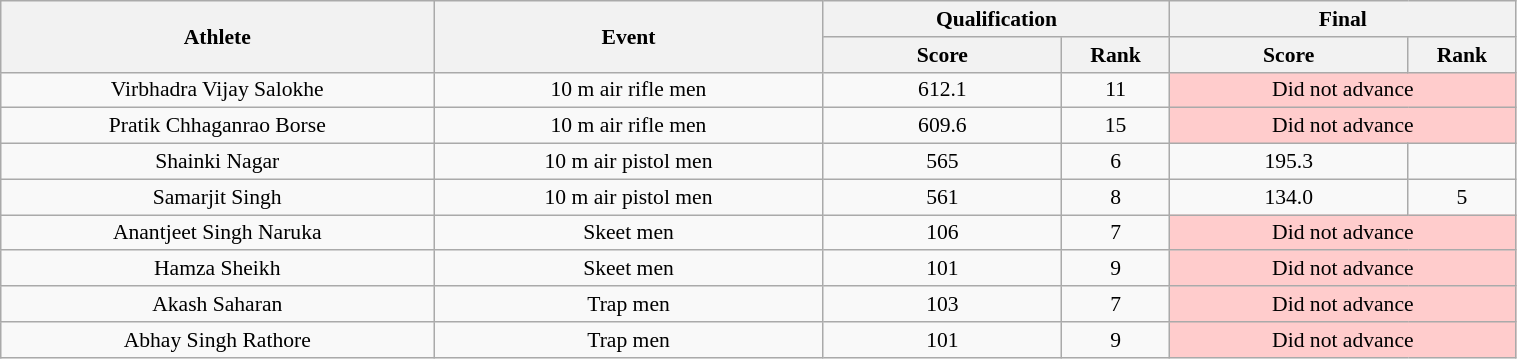<table class="wikitable" width="80%" style="text-align:center; font-size:90%">
<tr>
<th rowspan="2" width="20%">Athlete</th>
<th rowspan="2" width="18%">Event</th>
<th colspan="2">Qualification</th>
<th colspan="2">Final</th>
</tr>
<tr>
<th width="11%">Score</th>
<th width="5%">Rank</th>
<th width="11%">Score</th>
<th width="5%">Rank</th>
</tr>
<tr>
<td>Virbhadra Vijay Salokhe</td>
<td align=center>10 m air rifle men</td>
<td align=center>612.1</td>
<td align=center>11</td>
<td align=center colspan=2 bgcolor=#ffcccc>Did not advance</td>
</tr>
<tr>
<td>Pratik Chhaganrao Borse</td>
<td align=center>10 m air rifle men</td>
<td align=center>609.6</td>
<td align=center>15</td>
<td align=center colspan=2 bgcolor=#ffcccc>Did not advance</td>
</tr>
<tr>
<td>Shainki Nagar</td>
<td align=center>10 m air pistol men</td>
<td align=center>565</td>
<td align=center>6 <strong></strong></td>
<td align=center>195.3</td>
<td align=center></td>
</tr>
<tr>
<td>Samarjit Singh</td>
<td align=center>10 m air pistol men</td>
<td align=center>561</td>
<td align=center>8 <strong></strong></td>
<td align=center>134.0</td>
<td align=center>5</td>
</tr>
<tr>
<td>Anantjeet Singh Naruka</td>
<td align=center>Skeet men</td>
<td align=center>106</td>
<td align=center>7</td>
<td align=center colspan=2 bgcolor=#ffcccc>Did not advance</td>
</tr>
<tr>
<td>Hamza Sheikh</td>
<td align=center>Skeet men</td>
<td align=center>101</td>
<td align=center>9</td>
<td align=center colspan=2 bgcolor=#ffcccc>Did not advance</td>
</tr>
<tr>
<td>Akash Saharan</td>
<td align=center>Trap men</td>
<td align=center>103</td>
<td align=center>7</td>
<td align=center colspan=2 bgcolor=#ffcccc>Did not advance</td>
</tr>
<tr>
<td>Abhay Singh Rathore</td>
<td align=center>Trap men</td>
<td align=center>101</td>
<td align=center>9</td>
<td align=center colspan=2 bgcolor=#ffcccc>Did not advance</td>
</tr>
</table>
